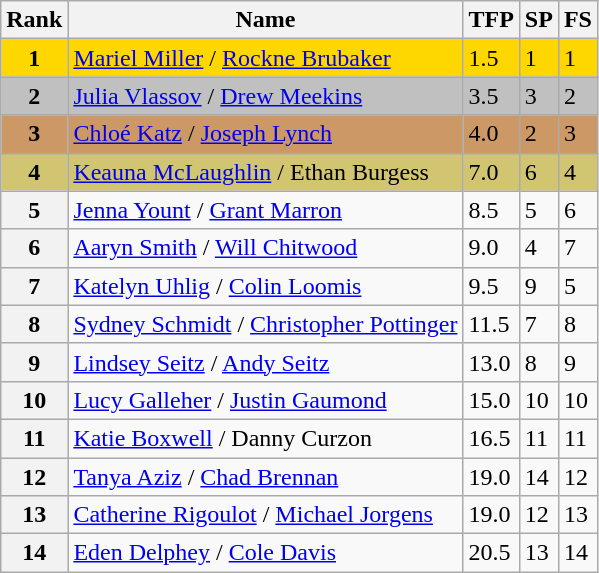<table class="wikitable">
<tr>
<th>Rank</th>
<th>Name</th>
<th>TFP</th>
<th>SP</th>
<th>FS</th>
</tr>
<tr bgcolor="gold">
<td align="center"><strong>1</strong></td>
<td><a href='#'>Mariel Miller</a> / <a href='#'>Rockne Brubaker</a></td>
<td>1.5</td>
<td>1</td>
<td>1</td>
</tr>
<tr bgcolor="silver">
<td align="center"><strong>2</strong></td>
<td><a href='#'>Julia Vlassov</a> / <a href='#'>Drew Meekins</a></td>
<td>3.5</td>
<td>3</td>
<td>2</td>
</tr>
<tr bgcolor="cc9966">
<td align="center"><strong>3</strong></td>
<td><a href='#'>Chloé Katz</a> / <a href='#'>Joseph Lynch</a></td>
<td>4.0</td>
<td>2</td>
<td>3</td>
</tr>
<tr bgcolor="#d1c571">
<td align="center"><strong>4</strong></td>
<td><a href='#'>Keauna McLaughlin</a> / Ethan Burgess</td>
<td>7.0</td>
<td>6</td>
<td>4</td>
</tr>
<tr>
<th>5</th>
<td><a href='#'>Jenna Yount</a> / <a href='#'>Grant Marron</a></td>
<td>8.5</td>
<td>5</td>
<td>6</td>
</tr>
<tr>
<th>6</th>
<td><a href='#'>Aaryn Smith</a> / <a href='#'>Will Chitwood</a></td>
<td>9.0</td>
<td>4</td>
<td>7</td>
</tr>
<tr>
<th>7</th>
<td><a href='#'>Katelyn Uhlig</a> / <a href='#'>Colin Loomis</a></td>
<td>9.5</td>
<td>9</td>
<td>5</td>
</tr>
<tr>
<th>8</th>
<td><a href='#'>Sydney Schmidt</a> / <a href='#'>Christopher Pottinger</a></td>
<td>11.5</td>
<td>7</td>
<td>8</td>
</tr>
<tr>
<th>9</th>
<td><a href='#'>Lindsey Seitz</a> / <a href='#'>Andy Seitz</a></td>
<td>13.0</td>
<td>8</td>
<td>9</td>
</tr>
<tr>
<th>10</th>
<td><a href='#'>Lucy Galleher</a> / <a href='#'>Justin Gaumond</a></td>
<td>15.0</td>
<td>10</td>
<td>10</td>
</tr>
<tr>
<th>11</th>
<td><a href='#'>Katie Boxwell</a> / Danny Curzon</td>
<td>16.5</td>
<td>11</td>
<td>11</td>
</tr>
<tr>
<th>12</th>
<td><a href='#'>Tanya Aziz</a> / <a href='#'>Chad Brennan</a></td>
<td>19.0</td>
<td>14</td>
<td>12</td>
</tr>
<tr>
<th>13</th>
<td><a href='#'>Catherine Rigoulot</a> / <a href='#'>Michael Jorgens</a></td>
<td>19.0</td>
<td>12</td>
<td>13</td>
</tr>
<tr>
<th>14</th>
<td><a href='#'>Eden Delphey</a> / <a href='#'>Cole Davis</a></td>
<td>20.5</td>
<td>13</td>
<td>14</td>
</tr>
</table>
